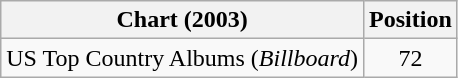<table class="wikitable">
<tr>
<th>Chart (2003)</th>
<th>Position</th>
</tr>
<tr>
<td>US Top Country Albums (<em>Billboard</em>)</td>
<td align="center">72</td>
</tr>
</table>
